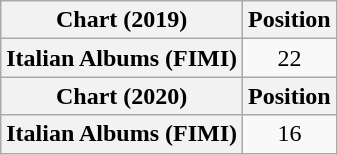<table class="wikitable sortable plainrowheaders" style="text-align:center">
<tr>
<th scope="col">Chart (2019)</th>
<th scope="col">Position</th>
</tr>
<tr>
<th scope="row">Italian Albums (FIMI)</th>
<td>22</td>
</tr>
<tr>
<th scope="col">Chart (2020)</th>
<th scope="col">Position</th>
</tr>
<tr>
<th scope="row">Italian Albums (FIMI)</th>
<td>16</td>
</tr>
</table>
